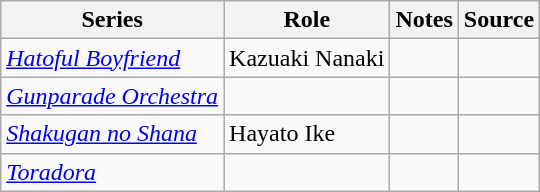<table class="wikitable sortable plainrowheaders">
<tr>
<th>Series</th>
<th>Role</th>
<th class="unsortable">Notes</th>
<th class="unsortable">Source</th>
</tr>
<tr>
<td><em><a href='#'>Hatoful Boyfriend</a></em></td>
<td>Kazuaki Nanaki</td>
<td></td>
<td></td>
</tr>
<tr>
<td><em><a href='#'>Gunparade Orchestra</a></em></td>
<td></td>
<td></td>
<td></td>
</tr>
<tr>
<td><em><a href='#'>Shakugan no Shana</a></em></td>
<td>Hayato Ike</td>
<td></td>
<td></td>
</tr>
<tr>
<td><em><a href='#'>Toradora</a></em></td>
<td></td>
<td></td>
<td></td>
</tr>
</table>
